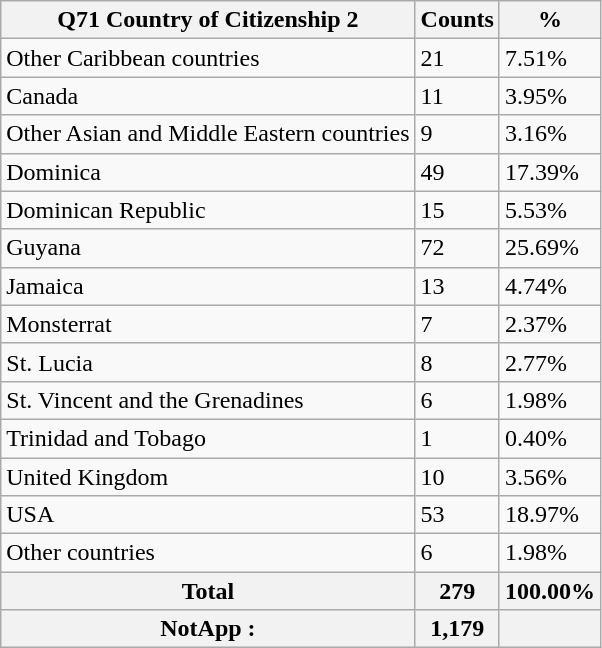<table class="wikitable sortable">
<tr>
<th>Q71 Country of Citizenship 2</th>
<th>Counts</th>
<th>%</th>
</tr>
<tr>
<td>Other Caribbean countries</td>
<td>21</td>
<td>7.51%</td>
</tr>
<tr>
<td>Canada</td>
<td>11</td>
<td>3.95%</td>
</tr>
<tr>
<td>Other Asian and Middle Eastern countries</td>
<td>9</td>
<td>3.16%</td>
</tr>
<tr>
<td>Dominica</td>
<td>49</td>
<td>17.39%</td>
</tr>
<tr>
<td>Dominican Republic</td>
<td>15</td>
<td>5.53%</td>
</tr>
<tr>
<td>Guyana</td>
<td>72</td>
<td>25.69%</td>
</tr>
<tr>
<td>Jamaica</td>
<td>13</td>
<td>4.74%</td>
</tr>
<tr>
<td>Monsterrat</td>
<td>7</td>
<td>2.37%</td>
</tr>
<tr>
<td>St. Lucia</td>
<td>8</td>
<td>2.77%</td>
</tr>
<tr>
<td>St. Vincent and the Grenadines</td>
<td>6</td>
<td>1.98%</td>
</tr>
<tr>
<td>Trinidad and Tobago</td>
<td>1</td>
<td>0.40%</td>
</tr>
<tr>
<td>United Kingdom</td>
<td>10</td>
<td>3.56%</td>
</tr>
<tr>
<td>USA</td>
<td>53</td>
<td>18.97%</td>
</tr>
<tr>
<td>Other countries</td>
<td>6</td>
<td>1.98%</td>
</tr>
<tr>
<th>Total</th>
<th>279</th>
<th>100.00%</th>
</tr>
<tr>
<th>NotApp :</th>
<th>1,179</th>
<th></th>
</tr>
</table>
